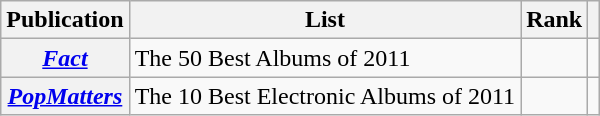<table class="wikitable sortable plainrowheaders">
<tr>
<th scope="col">Publication</th>
<th scope="col">List</th>
<th scope="col">Rank</th>
<th scope="col" class="unsortable"></th>
</tr>
<tr>
<th scope="row"><em><a href='#'>Fact</a></em></th>
<td>The 50 Best Albums of 2011</td>
<td></td>
<td></td>
</tr>
<tr>
<th scope="row"><em><a href='#'>PopMatters</a></em></th>
<td>The 10 Best Electronic Albums of 2011</td>
<td></td>
<td></td>
</tr>
</table>
